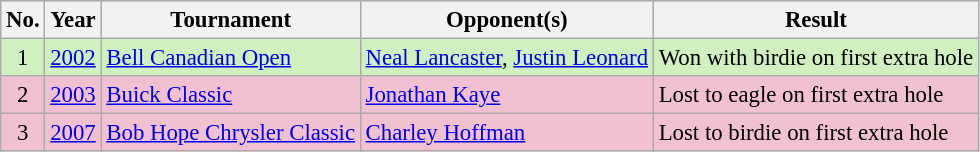<table class="wikitable" style="font-size:95%;">
<tr>
<th>No.</th>
<th>Year</th>
<th>Tournament</th>
<th>Opponent(s)</th>
<th>Result</th>
</tr>
<tr style="background:#D0F0C0;">
<td align=center>1</td>
<td><a href='#'>2002</a></td>
<td><a href='#'>Bell Canadian Open</a></td>
<td> <a href='#'>Neal Lancaster</a>,  <a href='#'>Justin Leonard</a></td>
<td>Won with birdie on first extra hole</td>
</tr>
<tr style="background:#F2C1D1;">
<td align=center>2</td>
<td><a href='#'>2003</a></td>
<td><a href='#'>Buick Classic</a></td>
<td> <a href='#'>Jonathan Kaye</a></td>
<td>Lost to eagle on first extra hole</td>
</tr>
<tr style="background:#F2C1D1;">
<td align=center>3</td>
<td><a href='#'>2007</a></td>
<td><a href='#'>Bob Hope Chrysler Classic</a></td>
<td> <a href='#'>Charley Hoffman</a></td>
<td>Lost to birdie on first extra hole</td>
</tr>
</table>
